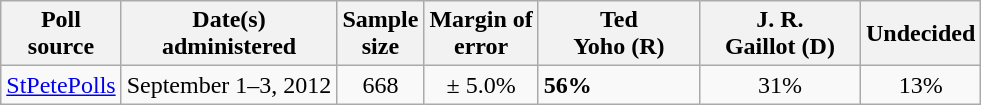<table class="wikitable">
<tr>
<th>Poll<br>source</th>
<th>Date(s)<br>administered</th>
<th>Sample<br>size</th>
<th>Margin of<br>error</th>
<th style="width:100px;">Ted<br>Yoho (R)</th>
<th style="width:100px;">J. R.<br>Gaillot (D)</th>
<th>Undecided</th>
</tr>
<tr>
<td><a href='#'>StPetePolls</a></td>
<td align=center>September 1–3, 2012</td>
<td align=center>668</td>
<td align=center>± 5.0%</td>
<td><strong>56%</strong></td>
<td align=center>31%</td>
<td align=center>13%</td>
</tr>
</table>
